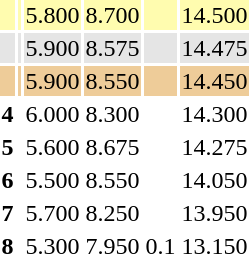<table>
<tr bgcolor=fffcaf>
<td></td>
<td align=left></td>
<td>5.800</td>
<td>8.700</td>
<td></td>
<td>14.500</td>
</tr>
<tr bgcolor=e5e5e5>
<td></td>
<td align=left></td>
<td>5.900</td>
<td>8.575</td>
<td></td>
<td>14.475</td>
</tr>
<tr bgcolor=eecc99>
<td></td>
<td align=left></td>
<td>5.900</td>
<td>8.550</td>
<td></td>
<td>14.450</td>
</tr>
<tr>
<th>4</th>
<td align=left></td>
<td>6.000</td>
<td>8.300</td>
<td></td>
<td>14.300</td>
</tr>
<tr>
<th>5</th>
<td align=left></td>
<td>5.600</td>
<td>8.675</td>
<td></td>
<td>14.275</td>
</tr>
<tr>
<th>6</th>
<td align=left></td>
<td>5.500</td>
<td>8.550</td>
<td></td>
<td>14.050</td>
</tr>
<tr>
<th>7</th>
<td align=left></td>
<td>5.700</td>
<td>8.250</td>
<td></td>
<td>13.950</td>
</tr>
<tr>
<th>8</th>
<td align=left></td>
<td>5.300</td>
<td>7.950</td>
<td>0.1</td>
<td>13.150</td>
</tr>
<tr>
</tr>
</table>
